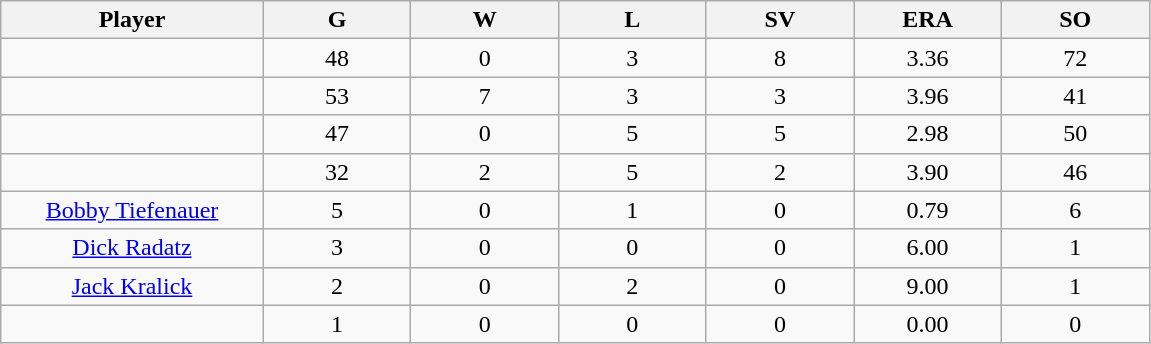<table class="wikitable sortable">
<tr>
<th bgcolor="#DDDDFF" width="16%">Player</th>
<th bgcolor="#DDDDFF" width="9%">G</th>
<th bgcolor="#DDDDFF" width="9%">W</th>
<th bgcolor="#DDDDFF" width="9%">L</th>
<th bgcolor="#DDDDFF" width="9%">SV</th>
<th bgcolor="#DDDDFF" width="9%">ERA</th>
<th bgcolor="#DDDDFF" width="9%">SO</th>
</tr>
<tr align="center">
<td></td>
<td>48</td>
<td>0</td>
<td>3</td>
<td>8</td>
<td>3.36</td>
<td>72</td>
</tr>
<tr align=center>
<td></td>
<td>53</td>
<td>7</td>
<td>3</td>
<td>3</td>
<td>3.96</td>
<td>41</td>
</tr>
<tr align="center">
<td></td>
<td>47</td>
<td>0</td>
<td>5</td>
<td>5</td>
<td>2.98</td>
<td>50</td>
</tr>
<tr align="center">
<td></td>
<td>32</td>
<td>2</td>
<td>5</td>
<td>2</td>
<td>3.90</td>
<td>46</td>
</tr>
<tr align="center">
<td><a href='#'>Bobby Tiefenauer</a></td>
<td>5</td>
<td>0</td>
<td>1</td>
<td>0</td>
<td>0.79</td>
<td>6</td>
</tr>
<tr align="center">
<td><a href='#'>Dick Radatz</a></td>
<td>3</td>
<td>0</td>
<td>0</td>
<td>0</td>
<td>6.00</td>
<td>1</td>
</tr>
<tr align="center">
<td><a href='#'>Jack Kralick</a></td>
<td>2</td>
<td>0</td>
<td>2</td>
<td>0</td>
<td>9.00</td>
<td>1</td>
</tr>
<tr align="center">
<td></td>
<td>1</td>
<td>0</td>
<td>0</td>
<td>0</td>
<td>0.00</td>
<td>0</td>
</tr>
</table>
